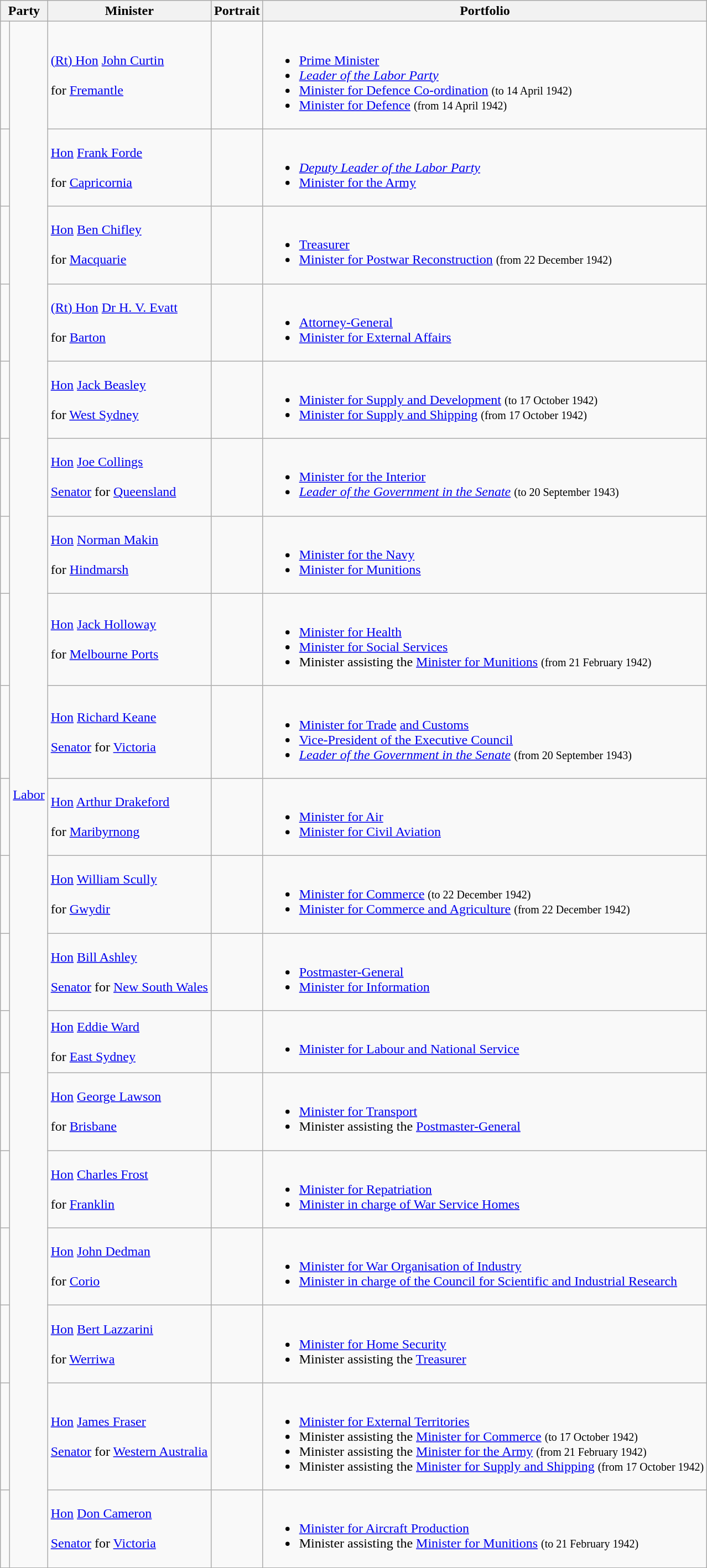<table class="wikitable sortable">
<tr>
<th colspan="2">Party</th>
<th>Minister</th>
<th>Portrait</th>
<th>Portfolio</th>
</tr>
<tr>
<td> </td>
<td rowspan=19><a href='#'>Labor</a></td>
<td><a href='#'>(Rt) Hon</a> <a href='#'>John Curtin</a> <br><br> for <a href='#'>Fremantle</a> <br></td>
<td></td>
<td><br><ul><li><a href='#'>Prime Minister</a></li><li><em><a href='#'>Leader of the Labor Party</a></em></li><li><a href='#'>Minister for Defence Co-ordination</a> <small>(to 14 April 1942)</small></li><li><a href='#'>Minister for Defence</a> <small>(from 14 April 1942)</small></li></ul></td>
</tr>
<tr>
<td> </td>
<td><a href='#'>Hon</a> <a href='#'>Frank Forde</a> <br><br> for <a href='#'>Capricornia</a> <br></td>
<td></td>
<td><br><ul><li><em><a href='#'>Deputy Leader of the Labor Party</a></em></li><li><a href='#'>Minister for the Army</a></li></ul></td>
</tr>
<tr>
<td> </td>
<td><a href='#'>Hon</a> <a href='#'>Ben Chifley</a> <br><br> for <a href='#'>Macquarie</a> <br></td>
<td></td>
<td><br><ul><li><a href='#'>Treasurer</a></li><li><a href='#'>Minister for Postwar Reconstruction</a> <small>(from 22 December 1942)</small></li></ul></td>
</tr>
<tr>
<td> </td>
<td><a href='#'>(Rt) Hon</a> <a href='#'>Dr H. V. Evatt</a>  <br><br> for <a href='#'>Barton</a> <br></td>
<td></td>
<td><br><ul><li><a href='#'>Attorney-General</a></li><li><a href='#'>Minister for External Affairs</a></li></ul></td>
</tr>
<tr>
<td> </td>
<td><a href='#'>Hon</a> <a href='#'>Jack Beasley</a> <br><br> for <a href='#'>West Sydney</a> <br></td>
<td></td>
<td><br><ul><li><a href='#'>Minister for Supply and Development</a> <small>(to 17 October 1942)</small></li><li><a href='#'>Minister for Supply and Shipping</a> <small>(from 17 October 1942)</small></li></ul></td>
</tr>
<tr>
<td> </td>
<td><a href='#'>Hon</a> <a href='#'>Joe Collings</a> <br><br><a href='#'>Senator</a> for <a href='#'>Queensland</a> <br></td>
<td></td>
<td><br><ul><li><a href='#'>Minister for the Interior</a></li><li><em><a href='#'>Leader of the Government in the Senate</a></em> <small>(to 20 September 1943)</small></li></ul></td>
</tr>
<tr>
<td> </td>
<td><a href='#'>Hon</a> <a href='#'>Norman Makin</a> <br><br> for <a href='#'>Hindmarsh</a> <br></td>
<td></td>
<td><br><ul><li><a href='#'>Minister for the Navy</a></li><li><a href='#'>Minister for Munitions</a></li></ul></td>
</tr>
<tr>
<td> </td>
<td><a href='#'>Hon</a> <a href='#'>Jack Holloway</a> <br><br> for <a href='#'>Melbourne Ports</a> <br></td>
<td></td>
<td><br><ul><li><a href='#'>Minister for Health</a></li><li><a href='#'>Minister for Social Services</a></li><li>Minister assisting the <a href='#'>Minister for Munitions</a> <small>(from 21 February 1942)</small></li></ul></td>
</tr>
<tr>
<td> </td>
<td><a href='#'>Hon</a> <a href='#'>Richard Keane</a> <br><br><a href='#'>Senator</a> for <a href='#'>Victoria</a> <br></td>
<td></td>
<td><br><ul><li><a href='#'>Minister for Trade</a> <a href='#'>and Customs</a></li><li><a href='#'>Vice-President of the Executive Council</a></li><li><em><a href='#'>Leader of the Government in the Senate</a></em> <small>(from 20 September 1943)</small></li></ul></td>
</tr>
<tr>
<td> </td>
<td><a href='#'>Hon</a> <a href='#'>Arthur Drakeford</a> <br><br> for <a href='#'>Maribyrnong</a> <br></td>
<td></td>
<td><br><ul><li><a href='#'>Minister for Air</a></li><li><a href='#'>Minister for Civil Aviation</a></li></ul></td>
</tr>
<tr>
<td> </td>
<td><a href='#'>Hon</a> <a href='#'>William Scully</a> <br><br> for <a href='#'>Gwydir</a> <br></td>
<td></td>
<td><br><ul><li><a href='#'>Minister for Commerce</a> <small>(to 22 December 1942)</small></li><li><a href='#'>Minister for Commerce and Agriculture</a> <small>(from 22 December 1942)</small></li></ul></td>
</tr>
<tr>
<td> </td>
<td><a href='#'>Hon</a> <a href='#'>Bill Ashley</a> <br><br><a href='#'>Senator</a> for <a href='#'>New South Wales</a> <br></td>
<td></td>
<td><br><ul><li><a href='#'>Postmaster-General</a></li><li><a href='#'>Minister for Information</a></li></ul></td>
</tr>
<tr>
<td> </td>
<td><a href='#'>Hon</a> <a href='#'>Eddie Ward</a> <br><br> for <a href='#'>East Sydney</a> <br></td>
<td></td>
<td><br><ul><li><a href='#'>Minister for Labour and National Service</a></li></ul></td>
</tr>
<tr>
<td> </td>
<td><a href='#'>Hon</a> <a href='#'>George Lawson</a> <br><br> for <a href='#'>Brisbane</a> <br></td>
<td></td>
<td><br><ul><li><a href='#'>Minister for Transport</a></li><li>Minister assisting the <a href='#'>Postmaster-General</a></li></ul></td>
</tr>
<tr>
<td> </td>
<td><a href='#'>Hon</a> <a href='#'>Charles Frost</a> <br><br> for <a href='#'>Franklin</a> <br></td>
<td></td>
<td><br><ul><li><a href='#'>Minister for Repatriation</a></li><li><a href='#'>Minister in charge of War Service Homes</a></li></ul></td>
</tr>
<tr>
<td> </td>
<td><a href='#'>Hon</a> <a href='#'>John Dedman</a> <br><br> for <a href='#'>Corio</a> <br></td>
<td></td>
<td><br><ul><li><a href='#'>Minister for War Organisation of Industry</a></li><li><a href='#'>Minister in charge of the Council for Scientific and Industrial Research</a></li></ul></td>
</tr>
<tr>
<td> </td>
<td><a href='#'>Hon</a> <a href='#'>Bert Lazzarini</a> <br><br> for <a href='#'>Werriwa</a> <br></td>
<td></td>
<td><br><ul><li><a href='#'>Minister for Home Security</a></li><li>Minister assisting the <a href='#'>Treasurer</a></li></ul></td>
</tr>
<tr>
<td> </td>
<td><a href='#'>Hon</a> <a href='#'>James Fraser</a> <br><br><a href='#'>Senator</a> for <a href='#'>Western Australia</a> <br></td>
<td></td>
<td><br><ul><li><a href='#'>Minister for External Territories</a></li><li>Minister assisting the <a href='#'>Minister for Commerce</a> <small>(to 17 October 1942)</small></li><li>Minister assisting the <a href='#'>Minister for the Army</a> <small>(from 21 February 1942)</small></li><li>Minister assisting the <a href='#'>Minister for Supply and Shipping</a> <small>(from 17 October 1942)</small></li></ul></td>
</tr>
<tr>
<td> </td>
<td><a href='#'>Hon</a> <a href='#'>Don Cameron</a> <br><br><a href='#'>Senator</a> for <a href='#'>Victoria</a> <br></td>
<td></td>
<td><br><ul><li><a href='#'>Minister for Aircraft Production</a></li><li>Minister assisting the <a href='#'>Minister for Munitions</a> <small>(to 21 February 1942)</small></li></ul></td>
</tr>
</table>
